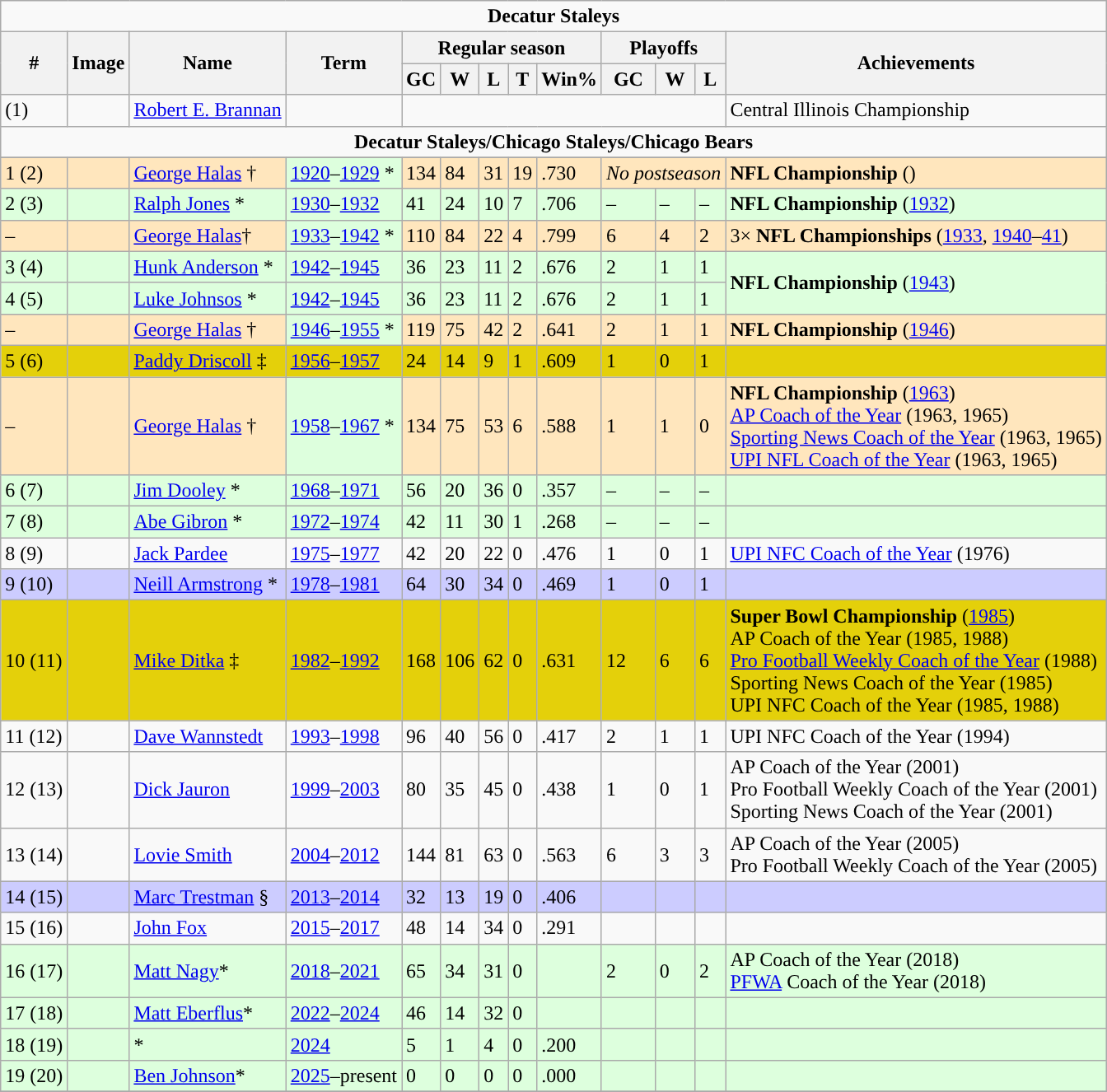<table class="wikitable">
<tr>
<td align="center" colspan="19"><strong>Decatur Staleys</strong></td>
</tr>
<tr>
<th rowspan="2">#</th>
<th rowspan="2">Image</th>
<th rowspan="2">Name</th>
<th rowspan="2">Term</th>
<th colspan="5">Regular season</th>
<th colspan="3">Playoffs</th>
<th rowspan="2">Achievements</th>
</tr>
<tr>
<th>GC</th>
<th>W</th>
<th>L</th>
<th>T</th>
<th>Win%</th>
<th>GC</th>
<th>W</th>
<th>L</th>
</tr>
<tr>
<td>(1)</td>
<td></td>
<td><a href='#'>Robert E. Brannan</a></td>
<td></td>
<td rowspan="1" colspan="8"></td>
<td>Central Illinois Championship</td>
</tr>
<tr>
<td align="center" colspan="19"><strong>Decatur Staleys/Chicago Staleys/Chicago Bears</strong></td>
</tr>
<tr>
</tr>
<tr bgcolor="#FFE6BD">
<td>1 (2)</td>
<td></td>
<td><a href='#'>George Halas</a> †</td>
<td bgcolor="#ddffdd"><a href='#'>1920</a>–<a href='#'>1929</a> *</td>
<td>134</td>
<td>84</td>
<td>31</td>
<td>19</td>
<td>.730</td>
<td valign="middle" colspan="3"><em>No postseason</em></td>
<td><strong>NFL Championship</strong> ()</td>
</tr>
<tr bgcolor="#ddffdd">
<td>2 (3)</td>
<td></td>
<td><a href='#'>Ralph Jones</a> *</td>
<td><a href='#'>1930</a>–<a href='#'>1932</a></td>
<td>41</td>
<td>24</td>
<td>10</td>
<td>7</td>
<td>.706</td>
<td>–</td>
<td>–</td>
<td>–</td>
<td><strong>NFL Championship</strong> (<a href='#'>1932</a>)</td>
</tr>
<tr bgcolor="#FFE6BD">
<td>–</td>
<td></td>
<td><a href='#'>George Halas</a>†</td>
<td bgcolor="#ddffdd"><a href='#'>1933</a>–<a href='#'>1942</a> *</td>
<td>110</td>
<td>84</td>
<td>22</td>
<td>4</td>
<td>.799</td>
<td>6</td>
<td>4</td>
<td>2</td>
<td>3× <strong>NFL Championships</strong> (<a href='#'>1933</a>, <a href='#'>1940</a>–<a href='#'>41</a>)</td>
</tr>
<tr bgcolor="#ddffdd">
<td>3 (4)</td>
<td></td>
<td><a href='#'>Hunk Anderson</a> *</td>
<td><a href='#'>1942</a>–<a href='#'>1945</a></td>
<td>36</td>
<td>23</td>
<td>11</td>
<td>2</td>
<td>.676</td>
<td>2</td>
<td>1</td>
<td>1</td>
<td rowspan="2"><strong>NFL Championship</strong> (<a href='#'>1943</a>)</td>
</tr>
<tr bgcolor="#ddffdd">
<td>4 (5)</td>
<td></td>
<td><a href='#'>Luke Johnsos</a> *</td>
<td><a href='#'>1942</a>–<a href='#'>1945</a></td>
<td>36</td>
<td>23</td>
<td>11</td>
<td>2</td>
<td>.676</td>
<td>2</td>
<td>1</td>
<td>1</td>
</tr>
<tr bgcolor="#FFE6BD">
<td>–</td>
<td></td>
<td><a href='#'>George Halas</a> †</td>
<td bgcolor="#ddffdd"><a href='#'>1946</a>–<a href='#'>1955</a> *</td>
<td>119</td>
<td>75</td>
<td>42</td>
<td>2</td>
<td>.641</td>
<td>2</td>
<td>1</td>
<td>1</td>
<td><strong>NFL Championship</strong> (<a href='#'>1946</a>)</td>
</tr>
<tr bgcolor="#E4D00A">
<td>5 (6)</td>
<td></td>
<td><a href='#'>Paddy Driscoll</a> ‡</td>
<td><a href='#'>1956</a>–<a href='#'>1957</a></td>
<td>24</td>
<td>14</td>
<td>9</td>
<td>1</td>
<td>.609</td>
<td>1</td>
<td>0</td>
<td>1</td>
<td></td>
</tr>
<tr bgcolor="#FFE6BD">
<td>–</td>
<td></td>
<td><a href='#'>George Halas</a> †</td>
<td bgcolor="#ddffdd"><a href='#'>1958</a>–<a href='#'>1967</a> *</td>
<td>134</td>
<td>75</td>
<td>53</td>
<td>6</td>
<td>.588</td>
<td>1</td>
<td>1</td>
<td>0</td>
<td><strong>NFL Championship</strong> (<a href='#'>1963</a>)<br> <a href='#'>AP Coach of the Year</a> (1963, 1965)<br> <a href='#'>Sporting News Coach of the Year</a> (1963, 1965)<br> <a href='#'>UPI NFL Coach of the Year</a> (1963, 1965)</td>
</tr>
<tr bgcolor="#ddffdd">
<td>6 (7)</td>
<td></td>
<td><a href='#'>Jim Dooley</a> *</td>
<td><a href='#'>1968</a>–<a href='#'>1971</a></td>
<td>56</td>
<td>20</td>
<td>36</td>
<td>0</td>
<td>.357</td>
<td>–</td>
<td>–</td>
<td>–</td>
<td></td>
</tr>
<tr bgcolor="#ddffdd">
<td>7 (8)</td>
<td></td>
<td><a href='#'>Abe Gibron</a> *</td>
<td><a href='#'>1972</a>–<a href='#'>1974</a></td>
<td>42</td>
<td>11</td>
<td>30</td>
<td>1</td>
<td>.268</td>
<td>–</td>
<td>–</td>
<td>–</td>
<td></td>
</tr>
<tr>
<td>8 (9)</td>
<td></td>
<td><a href='#'>Jack Pardee</a></td>
<td><a href='#'>1975</a>–<a href='#'>1977</a></td>
<td>42</td>
<td>20</td>
<td>22</td>
<td>0</td>
<td>.476</td>
<td>1</td>
<td>0</td>
<td>1</td>
<td><a href='#'>UPI NFC Coach of the Year</a> (1976)</td>
</tr>
<tr style="background-color:#CCCCFF">
<td>9 (10)</td>
<td></td>
<td><a href='#'>Neill Armstrong</a> *</td>
<td><a href='#'>1978</a>–<a href='#'>1981</a></td>
<td>64</td>
<td>30</td>
<td>34</td>
<td>0</td>
<td>.469</td>
<td>1</td>
<td>0</td>
<td>1</td>
<td></td>
</tr>
<tr bgcolor="#E4D00A">
<td>10 (11)</td>
<td></td>
<td><a href='#'>Mike Ditka</a> ‡</td>
<td><a href='#'>1982</a>–<a href='#'>1992</a></td>
<td>168</td>
<td>106</td>
<td>62</td>
<td>0</td>
<td>.631</td>
<td>12</td>
<td>6</td>
<td>6</td>
<td><strong>Super Bowl Championship</strong> (<a href='#'>1985</a>)<br>AP Coach of the Year (1985, 1988)<br> <a href='#'>Pro Football Weekly Coach of the Year</a> (1988)<br> Sporting News Coach of the Year (1985)<br> UPI NFC Coach of the Year (1985, 1988)</td>
</tr>
<tr>
<td>11 (12)</td>
<td></td>
<td><a href='#'>Dave Wannstedt</a></td>
<td><a href='#'>1993</a>–<a href='#'>1998</a></td>
<td>96</td>
<td>40</td>
<td>56</td>
<td>0</td>
<td>.417</td>
<td>2</td>
<td>1</td>
<td>1</td>
<td>UPI NFC Coach of the Year (1994)</td>
</tr>
<tr>
<td>12 (13)</td>
<td></td>
<td><a href='#'>Dick Jauron</a></td>
<td><a href='#'>1999</a>–<a href='#'>2003</a></td>
<td>80</td>
<td>35</td>
<td>45</td>
<td>0</td>
<td>.438</td>
<td>1</td>
<td>0</td>
<td>1</td>
<td>AP Coach of the Year (2001)<br>Pro Football Weekly Coach of the Year (2001)<br>Sporting News Coach of the Year (2001)</td>
</tr>
<tr>
<td>13 (14)</td>
<td></td>
<td><a href='#'>Lovie Smith</a></td>
<td><a href='#'>2004</a>–<a href='#'>2012</a></td>
<td>144</td>
<td>81</td>
<td>63</td>
<td>0</td>
<td>.563</td>
<td>6</td>
<td>3</td>
<td>3</td>
<td>AP Coach of the Year (2005)<br> Pro Football Weekly Coach of the Year (2005)</td>
</tr>
<tr style="background-color:#CCCCFF">
<td>14 (15)</td>
<td></td>
<td><a href='#'>Marc Trestman</a> §</td>
<td><a href='#'>2013</a>–<a href='#'>2014</a></td>
<td>32</td>
<td>13</td>
<td>19</td>
<td>0</td>
<td>.406</td>
<td></td>
<td></td>
<td></td>
<td></td>
</tr>
<tr>
<td>15 (16)</td>
<td></td>
<td><a href='#'>John Fox</a></td>
<td><a href='#'>2015</a>–<a href='#'>2017</a></td>
<td>48</td>
<td>14</td>
<td>34</td>
<td>0</td>
<td>.291</td>
<td></td>
<td></td>
<td></td>
<td></td>
</tr>
<tr bgcolor="#ddffdd">
<td>16 (17)</td>
<td></td>
<td><a href='#'>Matt Nagy</a>*</td>
<td><a href='#'>2018</a>–<a href='#'>2021</a></td>
<td>65</td>
<td>34</td>
<td>31</td>
<td>0</td>
<td></td>
<td>2</td>
<td>0</td>
<td>2</td>
<td>AP Coach of the Year (2018)<br><a href='#'>PFWA</a> Coach of the Year (2018)</td>
</tr>
<tr bgcolor="#ddffdd">
<td>17 (18)</td>
<td></td>
<td><a href='#'>Matt Eberflus</a>*</td>
<td><a href='#'>2022</a>–<a href='#'>2024</a></td>
<td>46</td>
<td>14</td>
<td>32</td>
<td>0</td>
<td></td>
<td></td>
<td></td>
<td></td>
<td></td>
</tr>
<tr bgcolor="#ddffdd">
<td>18 (19)</td>
<td></td>
<td>*</td>
<td><a href='#'>2024</a></td>
<td>5</td>
<td>1</td>
<td>4</td>
<td>0</td>
<td>.200</td>
<td></td>
<td></td>
<td></td>
<td></td>
</tr>
<tr bgcolor="#ddffdd">
<td>19 (20)</td>
<td></td>
<td><a href='#'>Ben Johnson</a>*</td>
<td><a href='#'>2025</a>–present</td>
<td>0</td>
<td>0</td>
<td>0</td>
<td>0</td>
<td>.000</td>
<td></td>
<td></td>
<td></td>
<td></td>
</tr>
<tr>
</tr>
<tr>
</tr>
</table>
